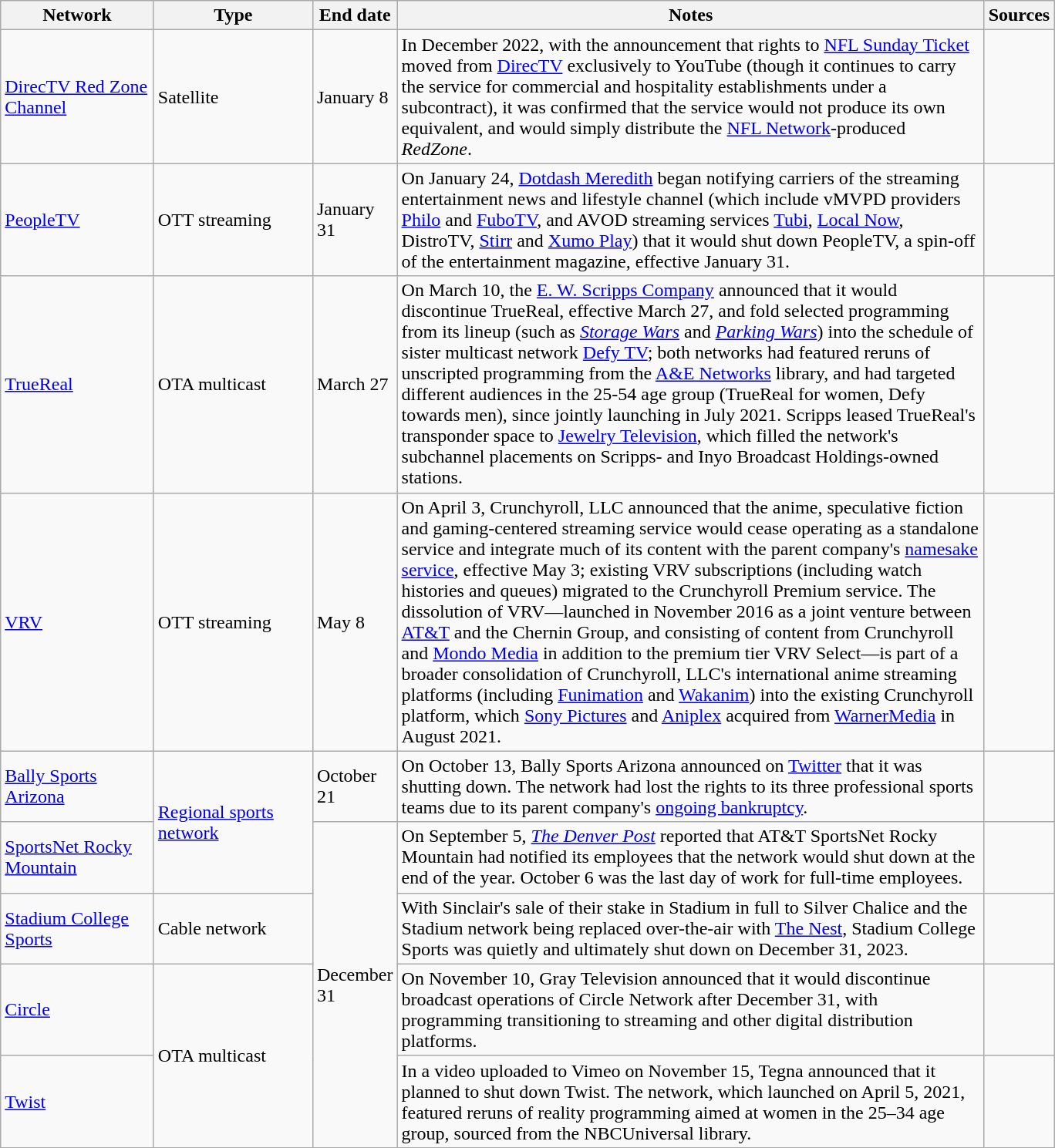<table class="wikitable">
<tr>
<th style="text-align:center; width:125px">Network</th>
<th style="text-align:center; width:130px">Type</th>
<th style="text-align:center; width:60px">End date</th>
<th style="text-align:center; width:500px">Notes</th>
<th style="text-align:center; width:30px">Sources</th>
</tr>
<tr>
<td><a href='#'>DirecTV Red Zone Channel</a></td>
<td>Satellite</td>
<td>January 8</td>
<td>In December 2022, with the announcement that rights to <a href='#'>NFL Sunday Ticket</a> moved from <a href='#'>DirecTV</a> exclusively to YouTube (though it continues to carry the service for commercial and hospitality establishments under a subcontract), it was confirmed that the service would not produce its own equivalent, and would simply distribute the <a href='#'>NFL Network</a>-produced <em>RedZone</em>.</td>
<td></td>
</tr>
<tr>
<td><a href='#'>PeopleTV</a></td>
<td>OTT streaming</td>
<td>January 31</td>
<td>On January 24, <a href='#'>Dotdash Meredith</a> began notifying carriers of the streaming entertainment news and lifestyle channel (which include vMVPD providers <a href='#'>Philo</a> and <a href='#'>FuboTV</a>, and AVOD streaming services <a href='#'>Tubi</a>, <a href='#'>Local Now</a>, DistroTV, <a href='#'>Stirr</a> and <a href='#'>Xumo Play</a>) that it would shut down PeopleTV, a spin-off of the entertainment magazine, effective January 31.</td>
<td></td>
</tr>
<tr>
<td><a href='#'>TrueReal</a></td>
<td>OTA multicast</td>
<td>March 27</td>
<td>On March 10, the <a href='#'>E. W. Scripps Company</a> announced that it would discontinue TrueReal, effective March 27, and fold selected programming from its lineup (such as <em><a href='#'>Storage Wars</a></em> and <em><a href='#'>Parking Wars</a></em>) into the schedule of sister multicast network <a href='#'>Defy TV</a>; both networks had featured reruns of unscripted programming from the <a href='#'>A&E Networks</a> library, and had targeted different audiences in the 25-54 age group (TrueReal for women, Defy towards men), since jointly launching in July 2021. Scripps leased TrueReal's transponder space to <a href='#'>Jewelry Television</a>, which filled the network's subchannel placements on Scripps- and Inyo Broadcast Holdings-owned stations.</td>
<td></td>
</tr>
<tr>
<td><a href='#'>VRV</a></td>
<td>OTT streaming</td>
<td>May 8</td>
<td>On April 3, Crunchyroll, LLC announced that the anime, speculative fiction and gaming-centered streaming service would cease operating as a standalone service and integrate much of its content with the parent company's <a href='#'>namesake service</a>, effective May 3; existing VRV subscriptions (including watch histories and queues) migrated to the Crunchyroll Premium service. The dissolution of VRV—launched in November 2016 as a joint venture between <a href='#'>AT&T</a> and the Chernin Group, and consisting of content from Crunchyroll and <a href='#'>Mondo Media</a> in addition to the premium tier VRV Select—is part of a broader consolidation of Crunchyroll, LLC's international anime streaming platforms (including <a href='#'>Funimation</a> and <a href='#'>Wakanim</a>) into the existing Crunchyroll platform, which <a href='#'>Sony Pictures</a> and <a href='#'>Aniplex</a> acquired from <a href='#'>WarnerMedia</a> in August 2021.</td>
<td></td>
</tr>
<tr>
<td><a href='#'>Bally Sports Arizona</a></td>
<td rowspan=2><a href='#'>Regional sports network</a></td>
<td>October 21</td>
<td>On October 13, Bally Sports Arizona announced on <a href='#'>Twitter</a> that it was shutting down. The network had lost the rights to its three professional sports teams due to its parent company's <a href='#'>ongoing bankruptcy</a>.</td>
<td></td>
</tr>
<tr>
<td><a href='#'>SportsNet Rocky Mountain</a></td>
<td rowspan="4">December 31</td>
<td>On September 5, <em><a href='#'>The Denver Post</a></em> reported that AT&T SportsNet Rocky Mountain had notified its employees that the network would shut down at the end of the year. October 6 was the last day of work for full-time employees.</td>
<td></td>
</tr>
<tr>
<td><a href='#'>Stadium College Sports</a></td>
<td>Cable network</td>
<td>With Sinclair's sale of their stake in Stadium in full to Silver Chalice and the Stadium network being replaced over-the-air with <a href='#'>The Nest</a>, Stadium College Sports was quietly and ultimately shut down on December 31, 2023.</td>
<td></td>
</tr>
<tr>
<td><a href='#'>Circle</a></td>
<td rowspan="2">OTA multicast</td>
<td>On November 10, Gray Television announced that it would discontinue broadcast operations of Circle Network after December 31, with programming transitioning to streaming and other digital distribution platforms.</td>
<td></td>
</tr>
<tr>
<td><a href='#'>Twist</a></td>
<td>In a video uploaded to Vimeo on November 15, Tegna announced that it planned to shut down Twist. The network, which launched on April 5, 2021, featured reruns of reality programming aimed at women in the 25–34 age group, sourced from the NBCUniversal library.</td>
<td></td>
</tr>
</table>
